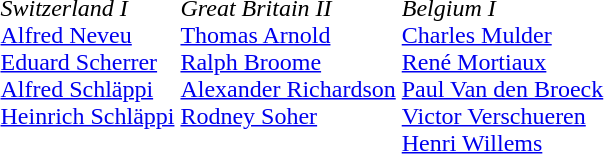<table>
<tr valign=top>
<td><br><em>Switzerland I</em><br><a href='#'>Alfred Neveu</a><br><a href='#'>Eduard Scherrer</a><br><a href='#'>Alfred Schläppi</a><br><a href='#'>Heinrich Schläppi</a></td>
<td><br><em>Great Britain II</em><br><a href='#'>Thomas Arnold</a><br><a href='#'>Ralph Broome</a><br><a href='#'>Alexander Richardson</a><br><a href='#'>Rodney Soher</a></td>
<td><br><em>Belgium I</em><br><a href='#'>Charles Mulder</a><br><a href='#'>René Mortiaux</a><br><a href='#'>Paul Van den Broeck</a><br><a href='#'>Victor Verschueren</a><br><a href='#'>Henri Willems</a></td>
</tr>
</table>
